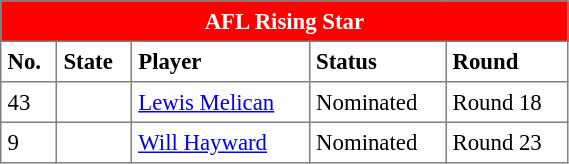<table border="1" cellpadding="4" cellspacing="0"  style="text-align:left; font-size:95%; border-collapse:collapse; width:30%;">
<tr style="background:red; color: white; text-align:center;">
<th colspan="5" style="background:red; color: white; text-align:center;"><span>AFL Rising Star</span></th>
</tr>
<tr>
<th>No.</th>
<th>State</th>
<th>Player</th>
<th>Status</th>
<th>Round</th>
</tr>
<tr>
<td>43</td>
<td></td>
<td><a href='#'>Lewis Melican</a></td>
<td>Nominated</td>
<td>Round 18</td>
</tr>
<tr>
<td>9</td>
<td></td>
<td><a href='#'>Will Hayward</a></td>
<td>Nominated</td>
<td>Round 23</td>
</tr>
</table>
